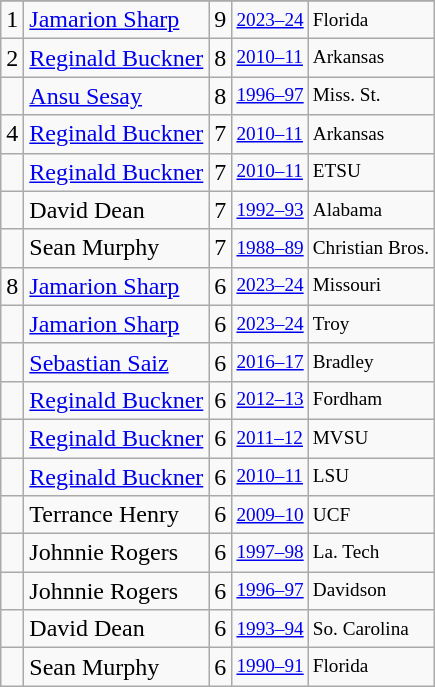<table class="wikitable">
<tr>
</tr>
<tr>
<td>1</td>
<td><a href='#'>Jamarion Sharp</a></td>
<td>9</td>
<td style="font-size:80%;"><a href='#'>2023–24</a></td>
<td style="font-size:80%;">Florida</td>
</tr>
<tr>
<td>2</td>
<td><a href='#'>Reginald Buckner</a></td>
<td>8</td>
<td style="font-size:80%;"><a href='#'>2010–11</a></td>
<td style="font-size:80%;">Arkansas</td>
</tr>
<tr>
<td></td>
<td><a href='#'>Ansu Sesay</a></td>
<td>8</td>
<td style="font-size:80%;"><a href='#'>1996–97</a></td>
<td style="font-size:80%;">Miss. St.</td>
</tr>
<tr>
<td>4</td>
<td><a href='#'>Reginald Buckner</a></td>
<td>7</td>
<td style="font-size:80%;"><a href='#'>2010–11</a></td>
<td style="font-size:80%;">Arkansas</td>
</tr>
<tr>
<td></td>
<td><a href='#'>Reginald Buckner</a></td>
<td>7</td>
<td style="font-size:80%;"><a href='#'>2010–11</a></td>
<td style="font-size:80%;">ETSU</td>
</tr>
<tr>
<td></td>
<td>David Dean</td>
<td>7</td>
<td style="font-size:80%;"><a href='#'>1992–93</a></td>
<td style="font-size:80%;">Alabama</td>
</tr>
<tr>
<td></td>
<td>Sean Murphy</td>
<td>7</td>
<td style="font-size:80%;"><a href='#'>1988–89</a></td>
<td style="font-size:80%;">Christian Bros.</td>
</tr>
<tr>
<td>8</td>
<td><a href='#'>Jamarion Sharp</a></td>
<td>6</td>
<td style="font-size:80%;"><a href='#'>2023–24</a></td>
<td style="font-size:80%;">Missouri</td>
</tr>
<tr>
<td></td>
<td><a href='#'>Jamarion Sharp</a></td>
<td>6</td>
<td style="font-size:80%;"><a href='#'>2023–24</a></td>
<td style="font-size:80%;">Troy</td>
</tr>
<tr>
<td></td>
<td><a href='#'>Sebastian Saiz</a></td>
<td>6</td>
<td style="font-size:80%;"><a href='#'>2016–17</a></td>
<td style="font-size:80%;">Bradley</td>
</tr>
<tr>
<td></td>
<td><a href='#'>Reginald Buckner</a></td>
<td>6</td>
<td style="font-size:80%;"><a href='#'>2012–13</a></td>
<td style="font-size:80%;">Fordham</td>
</tr>
<tr>
<td></td>
<td><a href='#'>Reginald Buckner</a></td>
<td>6</td>
<td style="font-size:80%;"><a href='#'>2011–12</a></td>
<td style="font-size:80%;">MVSU</td>
</tr>
<tr>
<td></td>
<td><a href='#'>Reginald Buckner</a></td>
<td>6</td>
<td style="font-size:80%;"><a href='#'>2010–11</a></td>
<td style="font-size:80%;">LSU</td>
</tr>
<tr>
<td></td>
<td>Terrance Henry</td>
<td>6</td>
<td style="font-size:80%;"><a href='#'>2009–10</a></td>
<td style="font-size:80%;">UCF</td>
</tr>
<tr>
<td></td>
<td>Johnnie Rogers</td>
<td>6</td>
<td style="font-size:80%;"><a href='#'>1997–98</a></td>
<td style="font-size:80%;">La. Tech</td>
</tr>
<tr>
<td></td>
<td>Johnnie Rogers</td>
<td>6</td>
<td style="font-size:80%;"><a href='#'>1996–97</a></td>
<td style="font-size:80%;">Davidson</td>
</tr>
<tr>
<td></td>
<td>David Dean</td>
<td>6</td>
<td style="font-size:80%;"><a href='#'>1993–94</a></td>
<td style="font-size:80%;">So. Carolina</td>
</tr>
<tr>
<td></td>
<td>Sean Murphy</td>
<td>6</td>
<td style="font-size:80%;"><a href='#'>1990–91</a></td>
<td style="font-size:80%;">Florida</td>
</tr>
</table>
